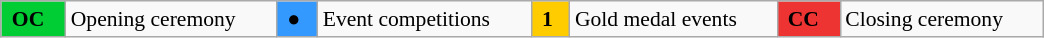<table class="wikitable" style="margin:0.5em auto; font-size:90%; position:relative; width:55%">
<tr>
<td style="background:#0c3;"> <strong>OC</strong> </td>
<td>Opening ceremony</td>
<td style="background:#39f;"> ● </td>
<td>Event competitions</td>
<td style="background:#fc0;"> <strong>1</strong> </td>
<td>Gold medal events</td>
<td style="background:#e33;"> <strong>CC</strong> </td>
<td>Closing ceremony</td>
</tr>
</table>
